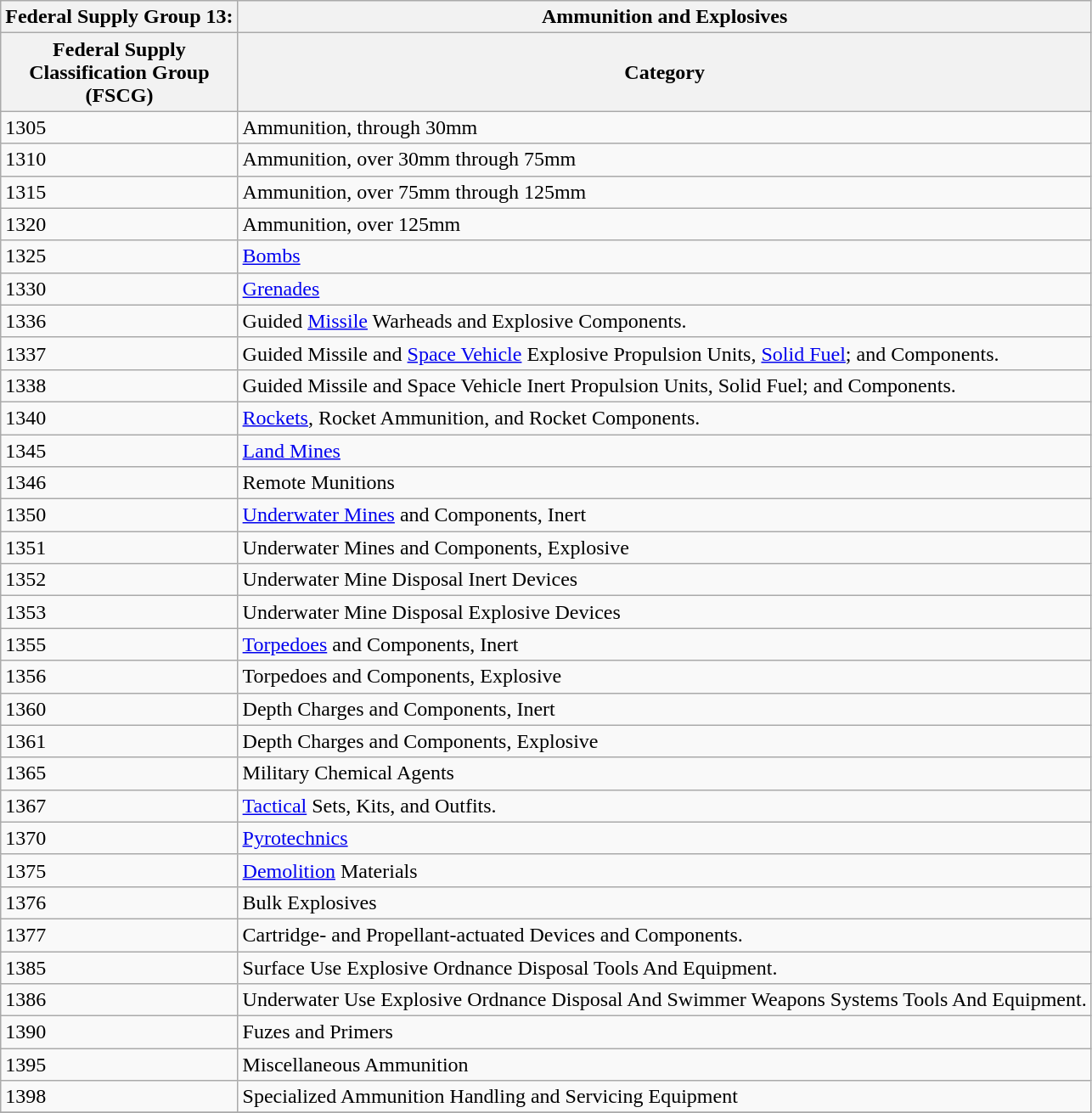<table class="wikitable">
<tr>
<th>Federal Supply Group 13:</th>
<th>Ammunition and Explosives</th>
</tr>
<tr>
<th>Federal Supply<br>Classification Group<br>(FSCG)</th>
<th>Category</th>
</tr>
<tr>
<td>1305</td>
<td>Ammunition, through 30mm</td>
</tr>
<tr>
<td>1310</td>
<td>Ammunition, over 30mm through 75mm</td>
</tr>
<tr>
<td>1315</td>
<td>Ammunition, over 75mm through 125mm</td>
</tr>
<tr>
<td>1320</td>
<td>Ammunition, over 125mm</td>
</tr>
<tr>
<td>1325</td>
<td><a href='#'>Bombs</a></td>
</tr>
<tr>
<td>1330</td>
<td><a href='#'>Grenades</a></td>
</tr>
<tr>
<td>1336</td>
<td>Guided <a href='#'>Missile</a> Warheads and Explosive Components.</td>
</tr>
<tr>
<td>1337</td>
<td>Guided Missile and <a href='#'>Space Vehicle</a> Explosive Propulsion Units, <a href='#'>Solid Fuel</a>; and Components.</td>
</tr>
<tr>
<td>1338</td>
<td>Guided Missile and Space Vehicle Inert Propulsion Units, Solid Fuel; and Components.</td>
</tr>
<tr>
<td>1340</td>
<td><a href='#'>Rockets</a>, Rocket Ammunition, and Rocket Components.</td>
</tr>
<tr>
<td>1345</td>
<td><a href='#'>Land Mines</a></td>
</tr>
<tr>
<td>1346</td>
<td>Remote Munitions</td>
</tr>
<tr>
<td>1350</td>
<td><a href='#'>Underwater Mines</a> and Components, Inert</td>
</tr>
<tr>
<td>1351</td>
<td>Underwater Mines and Components, Explosive</td>
</tr>
<tr>
<td>1352</td>
<td>Underwater Mine Disposal Inert Devices</td>
</tr>
<tr>
<td>1353</td>
<td>Underwater Mine Disposal Explosive Devices</td>
</tr>
<tr>
<td>1355</td>
<td><a href='#'>Torpedoes</a> and Components, Inert</td>
</tr>
<tr>
<td>1356</td>
<td>Torpedoes and Components, Explosive</td>
</tr>
<tr>
<td>1360</td>
<td>Depth Charges and Components, Inert</td>
</tr>
<tr>
<td>1361</td>
<td>Depth Charges and Components, Explosive</td>
</tr>
<tr>
<td>1365</td>
<td>Military Chemical Agents</td>
</tr>
<tr>
<td>1367</td>
<td><a href='#'>Tactical</a> Sets, Kits, and Outfits.</td>
</tr>
<tr>
<td>1370</td>
<td><a href='#'>Pyrotechnics</a></td>
</tr>
<tr>
<td>1375</td>
<td><a href='#'>Demolition</a> Materials</td>
</tr>
<tr>
<td>1376</td>
<td>Bulk Explosives</td>
</tr>
<tr>
<td>1377</td>
<td>Cartridge- and Propellant-actuated Devices and Components.</td>
</tr>
<tr>
<td>1385</td>
<td>Surface Use Explosive Ordnance Disposal Tools And Equipment.</td>
</tr>
<tr>
<td>1386</td>
<td>Underwater Use Explosive Ordnance Disposal And Swimmer Weapons Systems Tools And Equipment.</td>
</tr>
<tr>
<td>1390</td>
<td>Fuzes and Primers</td>
</tr>
<tr>
<td>1395</td>
<td>Miscellaneous Ammunition</td>
</tr>
<tr>
<td>1398</td>
<td>Specialized Ammunition Handling and Servicing Equipment</td>
</tr>
<tr>
</tr>
</table>
